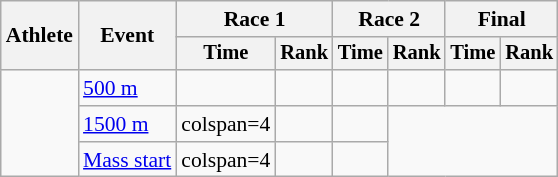<table class="wikitable" style="font-size:90%">
<tr>
<th rowspan=2>Athlete</th>
<th rowspan=2>Event</th>
<th colspan=2>Race 1</th>
<th colspan=2>Race 2</th>
<th colspan=2>Final</th>
</tr>
<tr style="font-size:95%">
<th>Time</th>
<th>Rank</th>
<th>Time</th>
<th>Rank</th>
<th>Time</th>
<th>Rank</th>
</tr>
<tr align=center>
<td align=left rowspan=3></td>
<td align=left><a href='#'>500 m</a></td>
<td></td>
<td></td>
<td></td>
<td></td>
<td></td>
<td></td>
</tr>
<tr align=center>
<td align=left><a href='#'>1500 m</a></td>
<td>colspan=4 </td>
<td></td>
<td></td>
</tr>
<tr align=center>
<td align=left><a href='#'>Mass start</a></td>
<td>colspan=4 </td>
<td></td>
<td></td>
</tr>
</table>
